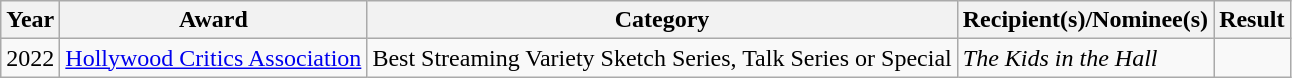<table class="wikitable sortable">
<tr>
<th scope="col">Year</th>
<th scope="col">Award</th>
<th scope="col">Category</th>
<th scope="col">Recipient(s)/Nominee(s)</th>
<th scope="col">Result</th>
</tr>
<tr>
<td>2022</td>
<td scope="row"><a href='#'>Hollywood Critics Association</a></td>
<td>Best Streaming Variety Sketch Series, Talk Series or Special</td>
<td><em>The Kids in the Hall</em></td>
<td></td>
</tr>
</table>
